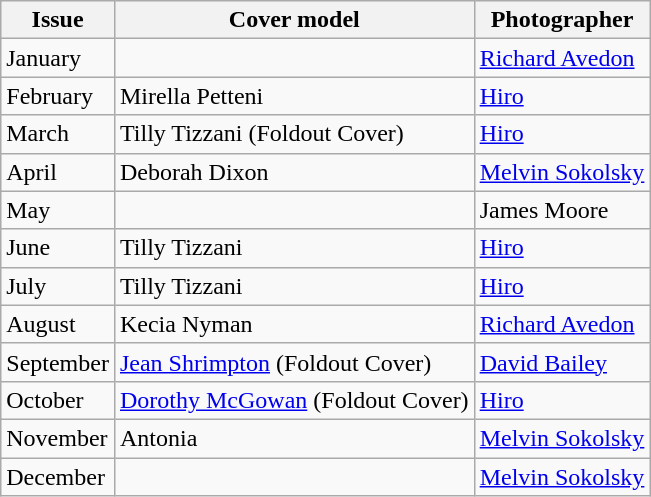<table class="sortable wikitable">
<tr>
<th>Issue</th>
<th>Cover model</th>
<th>Photographer</th>
</tr>
<tr>
<td>January</td>
<td></td>
<td><a href='#'>Richard Avedon</a></td>
</tr>
<tr>
<td>February</td>
<td>Mirella Petteni</td>
<td><a href='#'>Hiro</a></td>
</tr>
<tr>
<td>March</td>
<td>Tilly Tizzani (Foldout Cover)</td>
<td><a href='#'>Hiro</a></td>
</tr>
<tr>
<td>April</td>
<td>Deborah Dixon</td>
<td><a href='#'>Melvin Sokolsky</a></td>
</tr>
<tr>
<td>May</td>
<td></td>
<td>James Moore</td>
</tr>
<tr>
<td>June</td>
<td>Tilly Tizzani</td>
<td><a href='#'>Hiro</a></td>
</tr>
<tr>
<td>July</td>
<td>Tilly Tizzani</td>
<td><a href='#'>Hiro</a></td>
</tr>
<tr>
<td>August</td>
<td>Kecia Nyman</td>
<td><a href='#'>Richard Avedon</a></td>
</tr>
<tr>
<td>September</td>
<td><a href='#'>Jean Shrimpton</a> (Foldout Cover)</td>
<td><a href='#'>David Bailey</a></td>
</tr>
<tr>
<td>October</td>
<td><a href='#'>Dorothy McGowan</a> (Foldout Cover)</td>
<td><a href='#'>Hiro</a></td>
</tr>
<tr>
<td>November</td>
<td>Antonia</td>
<td><a href='#'>Melvin Sokolsky</a></td>
</tr>
<tr>
<td>December</td>
<td></td>
<td><a href='#'>Melvin Sokolsky</a></td>
</tr>
</table>
